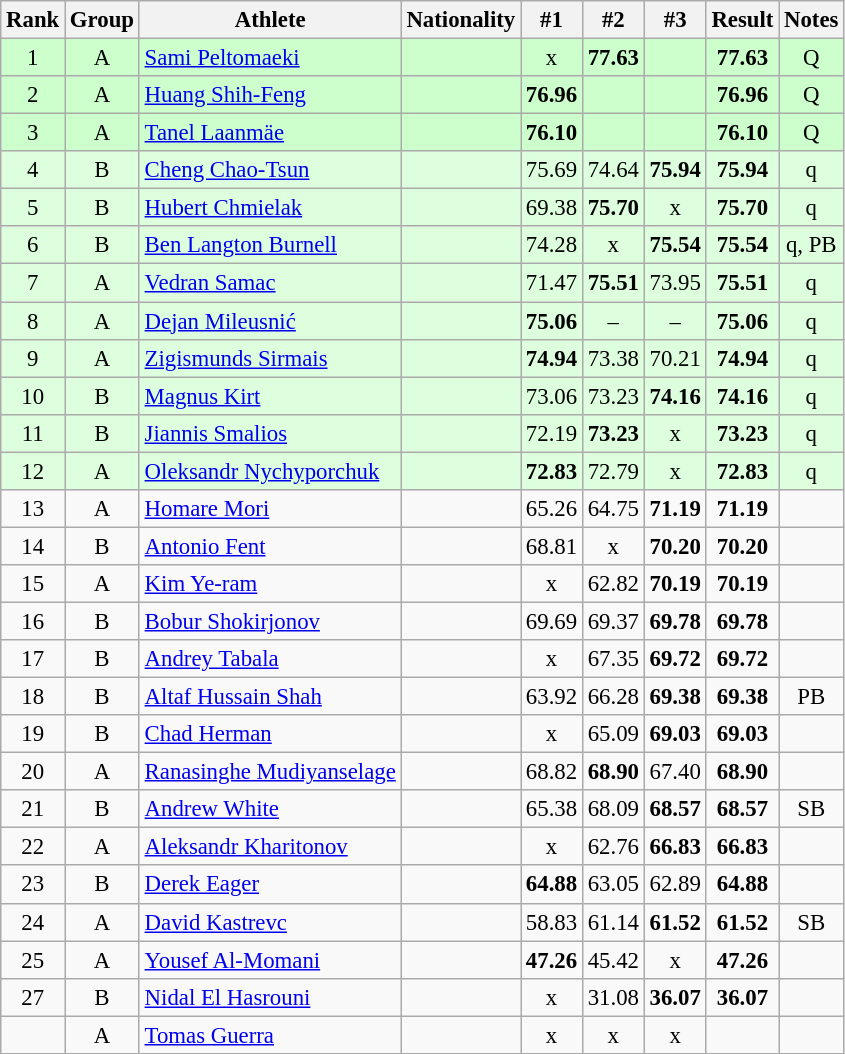<table class="wikitable sortable" style="text-align:center;font-size:95%">
<tr>
<th>Rank</th>
<th>Group</th>
<th>Athlete</th>
<th>Nationality</th>
<th>#1</th>
<th>#2</th>
<th>#3</th>
<th>Result</th>
<th>Notes</th>
</tr>
<tr bgcolor=ccffcc>
<td>1</td>
<td>A</td>
<td align="left"><a href='#'>Sami Peltomaeki</a></td>
<td align=left></td>
<td>x</td>
<td><strong>77.63</strong></td>
<td></td>
<td><strong>77.63</strong></td>
<td>Q</td>
</tr>
<tr bgcolor=ccffcc>
<td>2</td>
<td>A</td>
<td align="left"><a href='#'>Huang Shih-Feng</a></td>
<td align=left></td>
<td><strong>76.96</strong></td>
<td></td>
<td></td>
<td><strong>76.96</strong></td>
<td>Q</td>
</tr>
<tr bgcolor=ccffcc>
<td>3</td>
<td>A</td>
<td align="left"><a href='#'>Tanel Laanmäe</a></td>
<td align=left></td>
<td><strong>76.10</strong></td>
<td></td>
<td></td>
<td><strong>76.10</strong></td>
<td>Q</td>
</tr>
<tr bgcolor=ddffdd>
<td>4</td>
<td>B</td>
<td align="left"><a href='#'>Cheng Chao-Tsun</a></td>
<td align=left></td>
<td>75.69</td>
<td>74.64</td>
<td><strong>75.94</strong></td>
<td><strong>75.94</strong></td>
<td>q</td>
</tr>
<tr bgcolor=ddffdd>
<td>5</td>
<td>B</td>
<td align="left"><a href='#'>Hubert Chmielak</a></td>
<td align=left></td>
<td>69.38</td>
<td><strong>75.70</strong></td>
<td>x</td>
<td><strong>75.70</strong></td>
<td>q</td>
</tr>
<tr bgcolor=ddffdd>
<td>6</td>
<td>B</td>
<td align="left"><a href='#'>Ben Langton Burnell</a></td>
<td align=left></td>
<td>74.28</td>
<td>x</td>
<td><strong>75.54</strong></td>
<td><strong>75.54</strong></td>
<td>q, PB</td>
</tr>
<tr bgcolor=ddffdd>
<td>7</td>
<td>A</td>
<td align="left"><a href='#'>Vedran Samac</a></td>
<td align=left></td>
<td>71.47</td>
<td><strong>75.51</strong></td>
<td>73.95</td>
<td><strong>75.51</strong></td>
<td>q</td>
</tr>
<tr bgcolor=ddffdd>
<td>8</td>
<td>A</td>
<td align="left"><a href='#'>Dejan Mileusnić</a></td>
<td align=left></td>
<td><strong>75.06</strong></td>
<td>–</td>
<td>–</td>
<td><strong>75.06</strong></td>
<td>q</td>
</tr>
<tr bgcolor=ddffdd>
<td>9</td>
<td>A</td>
<td align="left"><a href='#'>Zigismunds Sirmais</a></td>
<td align=left></td>
<td><strong>74.94</strong></td>
<td>73.38</td>
<td>70.21</td>
<td><strong>74.94</strong></td>
<td>q</td>
</tr>
<tr bgcolor=ddffdd>
<td>10</td>
<td>B</td>
<td align="left"><a href='#'>Magnus Kirt</a></td>
<td align=left></td>
<td>73.06</td>
<td>73.23</td>
<td><strong>74.16</strong></td>
<td><strong>74.16</strong></td>
<td>q</td>
</tr>
<tr bgcolor=ddffdd>
<td>11</td>
<td>B</td>
<td align="left"><a href='#'>Jiannis Smalios</a></td>
<td align=left></td>
<td>72.19</td>
<td><strong>73.23</strong></td>
<td>x</td>
<td><strong>73.23</strong></td>
<td>q</td>
</tr>
<tr bgcolor=ddffdd>
<td>12</td>
<td>A</td>
<td align="left"><a href='#'>Oleksandr Nychyporchuk</a></td>
<td align=left></td>
<td><strong>72.83</strong></td>
<td>72.79</td>
<td>x</td>
<td><strong>72.83</strong></td>
<td>q</td>
</tr>
<tr>
<td>13</td>
<td>A</td>
<td align="left"><a href='#'>Homare Mori</a></td>
<td align=left></td>
<td>65.26</td>
<td>64.75</td>
<td><strong>71.19</strong></td>
<td><strong>71.19</strong></td>
<td></td>
</tr>
<tr>
<td>14</td>
<td>B</td>
<td align="left"><a href='#'>Antonio Fent</a></td>
<td align=left></td>
<td>68.81</td>
<td>x</td>
<td><strong>70.20</strong></td>
<td><strong>70.20</strong></td>
<td></td>
</tr>
<tr>
<td>15</td>
<td>A</td>
<td align="left"><a href='#'>Kim Ye-ram</a></td>
<td align=left></td>
<td>x</td>
<td>62.82</td>
<td><strong>70.19</strong></td>
<td><strong>70.19</strong></td>
<td></td>
</tr>
<tr>
<td>16</td>
<td>B</td>
<td align="left"><a href='#'>Bobur Shokirjonov</a></td>
<td align=left></td>
<td>69.69</td>
<td>69.37</td>
<td><strong>69.78</strong></td>
<td><strong>69.78</strong></td>
<td></td>
</tr>
<tr>
<td>17</td>
<td>B</td>
<td align="left"><a href='#'>Andrey Tabala</a></td>
<td align=left></td>
<td>x</td>
<td>67.35</td>
<td><strong>69.72</strong></td>
<td><strong>69.72</strong></td>
<td></td>
</tr>
<tr>
<td>18</td>
<td>B</td>
<td align="left"><a href='#'>Altaf Hussain Shah</a></td>
<td align=left></td>
<td>63.92</td>
<td>66.28</td>
<td><strong>69.38</strong></td>
<td><strong>69.38</strong></td>
<td>PB</td>
</tr>
<tr>
<td>19</td>
<td>B</td>
<td align="left"><a href='#'>Chad Herman</a></td>
<td align=left></td>
<td>x</td>
<td>65.09</td>
<td><strong>69.03</strong></td>
<td><strong>69.03</strong></td>
<td></td>
</tr>
<tr>
<td>20</td>
<td>A</td>
<td align="left"><a href='#'>Ranasinghe Mudiyanselage</a></td>
<td align=left></td>
<td>68.82</td>
<td><strong>68.90</strong></td>
<td>67.40</td>
<td><strong>68.90</strong></td>
<td></td>
</tr>
<tr>
<td>21</td>
<td>B</td>
<td align="left"><a href='#'>Andrew White</a></td>
<td align=left></td>
<td>65.38</td>
<td>68.09</td>
<td><strong>68.57</strong></td>
<td><strong>68.57</strong></td>
<td>SB</td>
</tr>
<tr>
<td>22</td>
<td>A</td>
<td align="left"><a href='#'>Aleksandr Kharitonov</a></td>
<td align=left></td>
<td>x</td>
<td>62.76</td>
<td><strong>66.83</strong></td>
<td><strong>66.83</strong></td>
<td></td>
</tr>
<tr>
<td>23</td>
<td>B</td>
<td align="left"><a href='#'>Derek Eager</a></td>
<td align=left></td>
<td><strong>64.88</strong></td>
<td>63.05</td>
<td>62.89</td>
<td><strong>64.88</strong></td>
<td></td>
</tr>
<tr>
<td>24</td>
<td>A</td>
<td align="left"><a href='#'>David Kastrevc</a></td>
<td align=left></td>
<td>58.83</td>
<td>61.14</td>
<td><strong>61.52</strong></td>
<td><strong>61.52</strong></td>
<td>SB</td>
</tr>
<tr>
<td>25</td>
<td>A</td>
<td align="left"><a href='#'>Yousef Al-Momani</a></td>
<td align=left></td>
<td><strong>47.26</strong></td>
<td>45.42</td>
<td>x</td>
<td><strong>47.26</strong></td>
<td></td>
</tr>
<tr>
<td>27</td>
<td>B</td>
<td align="left"><a href='#'>Nidal El Hasrouni</a></td>
<td align=left></td>
<td>x</td>
<td>31.08</td>
<td><strong>36.07</strong></td>
<td><strong>36.07</strong></td>
<td></td>
</tr>
<tr>
<td></td>
<td>A</td>
<td align="left"><a href='#'>Tomas Guerra</a></td>
<td align=left></td>
<td>x</td>
<td>x</td>
<td>x</td>
<td><strong></strong></td>
<td></td>
</tr>
</table>
